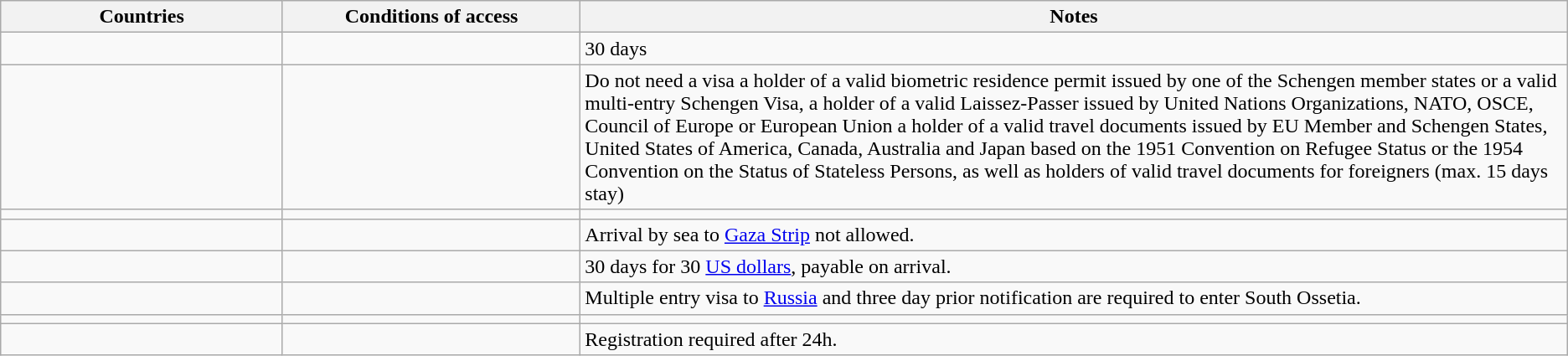<table class="wikitable" style="text-align: left; table-layout: fixed;">
<tr>
<th style="width:18%;">Countries</th>
<th style="width:19%;">Conditions of access</th>
<th>Notes</th>
</tr>
<tr>
<td style="text-align: left;"></td>
<td></td>
<td>30 days</td>
</tr>
<tr>
<td style="text-align: left;"></td>
<td></td>
<td>Do not need a visa a holder of a valid biometric residence permit issued by one of the Schengen member states or a valid multi-entry Schengen Visa, a holder of a valid Laissez-Passer issued by United Nations Organizations, NATO, OSCE, Council of Europe or European Union a holder of a valid travel documents issued by EU Member and Schengen States, United States of America, Canada, Australia and Japan based on the 1951 Convention on Refugee Status or the 1954 Convention on the Status of Stateless Persons, as well as holders of valid travel documents for foreigners (max. 15 days stay)</td>
</tr>
<tr>
<td style="text-align: left;"></td>
<td></td>
<td></td>
</tr>
<tr>
<td style="text-align: left;"></td>
<td></td>
<td>Arrival by sea to <a href='#'>Gaza Strip</a> not allowed.</td>
</tr>
<tr>
<td style="text-align: left;"></td>
<td></td>
<td>30 days for 30 <a href='#'>US dollars</a>, payable on arrival.</td>
</tr>
<tr>
<td style="text-align: left;"></td>
<td></td>
<td>Multiple entry visa to <a href='#'>Russia</a> and three day prior notification are required to enter South Ossetia.</td>
</tr>
<tr>
<td style="text-align: left;"></td>
<td></td>
<td></td>
</tr>
<tr>
<td style="text-align: left;"></td>
<td></td>
<td>Registration required after 24h.</td>
</tr>
</table>
